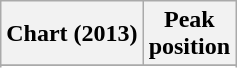<table class="wikitable sortable">
<tr>
<th>Chart (2013)</th>
<th>Peak<br>position</th>
</tr>
<tr>
</tr>
<tr>
</tr>
<tr>
</tr>
<tr>
</tr>
</table>
